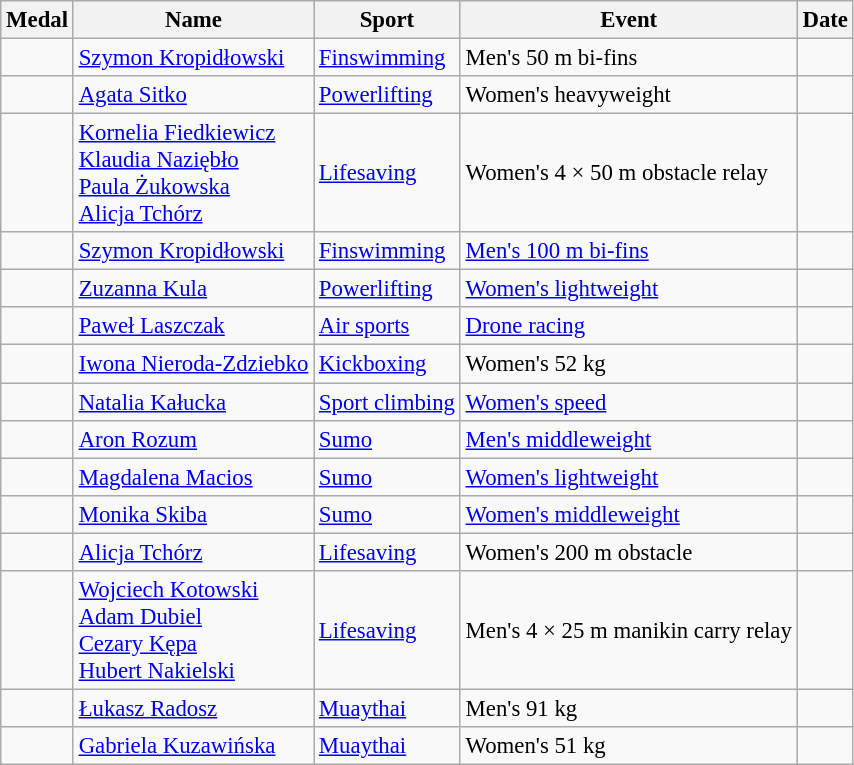<table class="wikitable sortable" style="font-size: 95%;">
<tr>
<th>Medal</th>
<th>Name</th>
<th>Sport</th>
<th>Event</th>
<th>Date</th>
</tr>
<tr>
<td></td>
<td><a href='#'>Szymon Kropidłowski</a></td>
<td><a href='#'>Finswimming</a></td>
<td>Men's 50 m bi-fins</td>
<td></td>
</tr>
<tr>
<td></td>
<td><a href='#'>Agata Sitko</a></td>
<td><a href='#'>Powerlifting</a></td>
<td>Women's heavyweight</td>
<td></td>
</tr>
<tr>
<td></td>
<td><a href='#'>Kornelia Fiedkiewicz</a><br><a href='#'>Klaudia Naziębło</a><br><a href='#'>Paula Żukowska</a><br><a href='#'>Alicja Tchórz</a></td>
<td><a href='#'>Lifesaving</a></td>
<td>Women's 4 × 50 m obstacle relay</td>
<td></td>
</tr>
<tr>
<td></td>
<td><a href='#'>Szymon Kropidłowski</a></td>
<td><a href='#'>Finswimming</a></td>
<td><a href='#'>Men's 100 m bi-fins</a></td>
<td></td>
</tr>
<tr>
<td></td>
<td><a href='#'>Zuzanna Kula</a></td>
<td><a href='#'>Powerlifting</a></td>
<td><a href='#'>Women's lightweight</a></td>
<td></td>
</tr>
<tr>
<td></td>
<td><a href='#'>Paweł Laszczak</a></td>
<td><a href='#'>Air sports</a></td>
<td><a href='#'>Drone racing</a></td>
<td></td>
</tr>
<tr>
<td></td>
<td><a href='#'>Iwona Nieroda-Zdziebko</a></td>
<td><a href='#'>Kickboxing</a></td>
<td>Women's 52 kg</td>
<td></td>
</tr>
<tr>
<td></td>
<td><a href='#'>Natalia Kałucka</a></td>
<td><a href='#'>Sport climbing</a></td>
<td><a href='#'>Women's speed</a></td>
<td></td>
</tr>
<tr>
<td></td>
<td><a href='#'>Aron Rozum</a></td>
<td><a href='#'>Sumo</a></td>
<td><a href='#'>Men's middleweight</a></td>
<td></td>
</tr>
<tr>
<td></td>
<td><a href='#'>Magdalena Macios</a></td>
<td><a href='#'>Sumo</a></td>
<td><a href='#'>Women's lightweight</a></td>
<td></td>
</tr>
<tr>
<td></td>
<td><a href='#'>Monika Skiba</a></td>
<td><a href='#'>Sumo</a></td>
<td><a href='#'>Women's middleweight</a></td>
<td></td>
</tr>
<tr>
<td></td>
<td><a href='#'>Alicja Tchórz</a></td>
<td><a href='#'>Lifesaving</a></td>
<td>Women's 200 m obstacle</td>
<td></td>
</tr>
<tr>
<td></td>
<td><a href='#'>Wojciech Kotowski</a><br><a href='#'>Adam Dubiel</a><br><a href='#'>Cezary Kępa</a><br><a href='#'>Hubert Nakielski</a></td>
<td><a href='#'>Lifesaving</a></td>
<td>Men's 4 × 25 m manikin carry relay</td>
<td></td>
</tr>
<tr>
<td></td>
<td><a href='#'>Łukasz Radosz</a></td>
<td><a href='#'>Muaythai</a></td>
<td>Men's 91 kg</td>
<td></td>
</tr>
<tr>
<td></td>
<td><a href='#'>Gabriela Kuzawińska</a></td>
<td><a href='#'>Muaythai</a></td>
<td>Women's 51 kg</td>
<td></td>
</tr>
</table>
